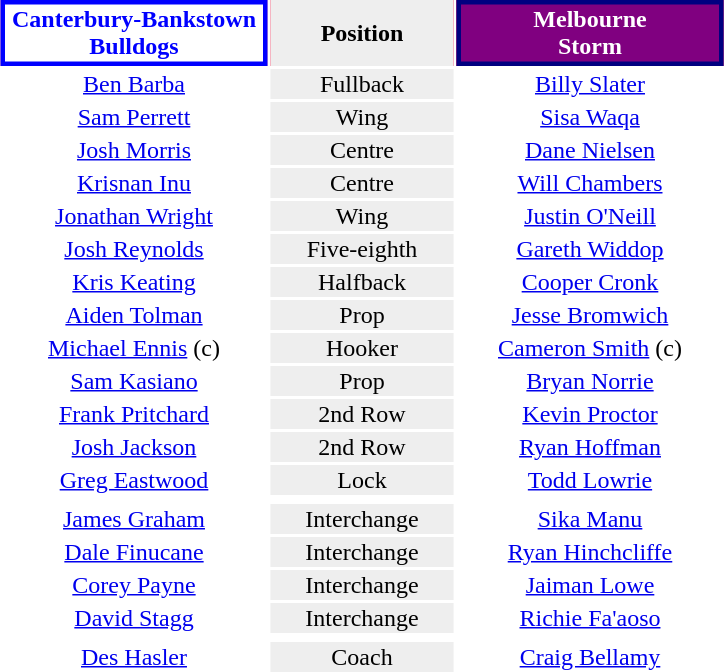<table style="margin: 1em auto 1em auto">
<tr style="background:#f03;">
<th style="width:170px; text-align:center; border:3px solid blue; background:white; color:blue;">Canterbury-Bankstown<br>Bulldogs</th>
<th style="width:120px; text-align:center; background:#eee; color:black;">Position</th>
<th style="width:170px; text-align:center; border:3px solid navy; background:purple; color:white;">Melbourne<br>Storm</th>
</tr>
<tr style="text-align:center;">
<td><a href='#'>Ben Barba</a></td>
<td style="background:#eee;">Fullback</td>
<td><a href='#'>Billy Slater</a></td>
</tr>
<tr style="text-align:center;">
<td><a href='#'>Sam Perrett</a></td>
<td style="background:#eee;">Wing</td>
<td><a href='#'>Sisa Waqa</a></td>
</tr>
<tr style="text-align:center;">
<td><a href='#'>Josh Morris</a></td>
<td style="background:#eee;">Centre</td>
<td><a href='#'>Dane Nielsen</a></td>
</tr>
<tr style="text-align:center;">
<td><a href='#'>Krisnan Inu</a></td>
<td style="background:#eee;">Centre</td>
<td><a href='#'>Will Chambers</a></td>
</tr>
<tr>
<td style="text-align:center;"><a href='#'>Jonathan Wright</a></td>
<td style="text-align:center; background:#eee;">Wing</td>
<td style="text-align:center;"><a href='#'>Justin O'Neill</a></td>
</tr>
<tr style="text-align:center;">
<td><a href='#'>Josh Reynolds</a></td>
<td style="background:#eee;">Five-eighth</td>
<td><a href='#'>Gareth Widdop</a></td>
</tr>
<tr style="text-align:center;">
<td><a href='#'>Kris Keating</a></td>
<td style="background:#eee;">Halfback</td>
<td><a href='#'>Cooper Cronk</a></td>
</tr>
<tr style="text-align:center;">
<td><a href='#'>Aiden Tolman</a></td>
<td style="background:#eee;">Prop</td>
<td><a href='#'>Jesse Bromwich</a></td>
</tr>
<tr style="text-align:center;">
<td><a href='#'>Michael Ennis</a> (c)</td>
<td style="background:#eee;">Hooker</td>
<td><a href='#'>Cameron Smith</a> (c)</td>
</tr>
<tr style="text-align:center;">
<td><a href='#'>Sam Kasiano</a></td>
<td style="background:#eee;">Prop</td>
<td><a href='#'>Bryan Norrie</a></td>
</tr>
<tr style="text-align:center;">
<td><a href='#'>Frank Pritchard</a></td>
<td style="background:#eee;">2nd Row</td>
<td><a href='#'>Kevin Proctor</a></td>
</tr>
<tr>
<td style="text-align:center;"><a href='#'>Josh Jackson</a></td>
<td style="text-align:center; background:#eee;">2nd Row</td>
<td style="text-align:center;"><a href='#'>Ryan Hoffman</a></td>
</tr>
<tr style="text-align:center;">
<td><a href='#'>Greg Eastwood</a></td>
<td style="background:#eee;">Lock</td>
<td><a href='#'>Todd Lowrie</a></td>
</tr>
<tr>
<td></td>
</tr>
<tr>
<td style="text-align:center;"><a href='#'>James Graham</a></td>
<td style="text-align:center; background:#eee;">Interchange</td>
<td style="text-align:center;"><a href='#'>Sika Manu</a></td>
</tr>
<tr style="text-align:center;">
<td><a href='#'>Dale Finucane</a></td>
<td style="background:#eee;">Interchange</td>
<td><a href='#'>Ryan Hinchcliffe</a></td>
</tr>
<tr style="text-align:center;">
<td><a href='#'>Corey Payne</a></td>
<td style="background:#eee;">Interchange</td>
<td><a href='#'>Jaiman Lowe</a></td>
</tr>
<tr style="text-align:center;">
<td><a href='#'>David Stagg</a></td>
<td style="background:#eee;">Interchange</td>
<td><a href='#'>Richie Fa'aoso</a></td>
</tr>
<tr>
<td></td>
</tr>
<tr>
<td style="text-align:center;"><a href='#'>Des Hasler</a></td>
<td style="text-align:center; background:#eee;">Coach</td>
<td style="text-align:center;"><a href='#'>Craig Bellamy</a></td>
</tr>
</table>
